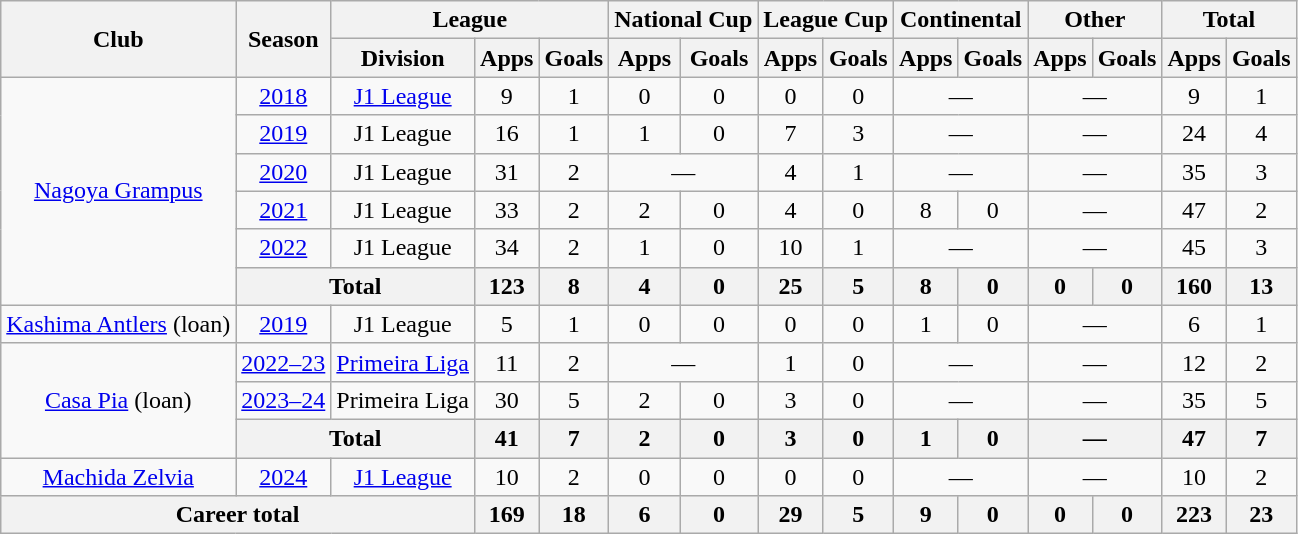<table class="wikitable" style="text-align: center;">
<tr>
<th rowspan="2">Club</th>
<th rowspan="2">Season</th>
<th colspan="3">League</th>
<th colspan="2">National Cup</th>
<th colspan="2">League Cup</th>
<th colspan="2">Continental</th>
<th colspan="2">Other</th>
<th colspan="2">Total</th>
</tr>
<tr>
<th>Division</th>
<th>Apps</th>
<th>Goals</th>
<th>Apps</th>
<th>Goals</th>
<th>Apps</th>
<th>Goals</th>
<th>Apps</th>
<th>Goals</th>
<th>Apps</th>
<th>Goals</th>
<th>Apps</th>
<th>Goals</th>
</tr>
<tr>
<td rowspan="6"><a href='#'>Nagoya Grampus</a></td>
<td><a href='#'>2018</a></td>
<td><a href='#'>J1 League</a></td>
<td>9</td>
<td>1</td>
<td>0</td>
<td>0</td>
<td>0</td>
<td>0</td>
<td colspan="2">—</td>
<td colspan="2">—</td>
<td>9</td>
<td>1</td>
</tr>
<tr>
<td><a href='#'>2019</a></td>
<td>J1 League</td>
<td>16</td>
<td>1</td>
<td>1</td>
<td>0</td>
<td>7</td>
<td>3</td>
<td colspan="2">—</td>
<td colspan="2">—</td>
<td>24</td>
<td>4</td>
</tr>
<tr>
<td><a href='#'>2020</a></td>
<td>J1 League</td>
<td>31</td>
<td>2</td>
<td colspan="2">—</td>
<td>4</td>
<td>1</td>
<td colspan="2">—</td>
<td colspan="2">—</td>
<td>35</td>
<td>3</td>
</tr>
<tr>
<td><a href='#'>2021</a></td>
<td>J1 League</td>
<td>33</td>
<td>2</td>
<td>2</td>
<td>0</td>
<td>4</td>
<td>0</td>
<td>8</td>
<td>0</td>
<td colspan="2">—</td>
<td>47</td>
<td>2</td>
</tr>
<tr>
<td><a href='#'>2022</a></td>
<td>J1 League</td>
<td>34</td>
<td>2</td>
<td>1</td>
<td>0</td>
<td>10</td>
<td>1</td>
<td colspan="2">—</td>
<td colspan="2">—</td>
<td>45</td>
<td>3</td>
</tr>
<tr>
<th colspan="2">Total</th>
<th>123</th>
<th>8</th>
<th>4</th>
<th>0</th>
<th>25</th>
<th>5</th>
<th>8</th>
<th>0</th>
<th>0</th>
<th>0</th>
<th>160</th>
<th>13</th>
</tr>
<tr>
<td><a href='#'>Kashima Antlers</a> (loan)</td>
<td><a href='#'>2019</a></td>
<td>J1 League</td>
<td>5</td>
<td>1</td>
<td>0</td>
<td>0</td>
<td>0</td>
<td>0</td>
<td>1</td>
<td>0</td>
<td colspan="2">—</td>
<td>6</td>
<td>1</td>
</tr>
<tr>
<td rowspan="3"><a href='#'>Casa Pia</a> (loan)</td>
<td><a href='#'>2022–23</a></td>
<td><a href='#'>Primeira Liga</a></td>
<td>11</td>
<td>2</td>
<td colspan="2">—</td>
<td>1</td>
<td>0</td>
<td colspan="2">—</td>
<td colspan="2">—</td>
<td>12</td>
<td>2</td>
</tr>
<tr>
<td><a href='#'>2023–24</a></td>
<td>Primeira Liga</td>
<td>30</td>
<td>5</td>
<td>2</td>
<td>0</td>
<td>3</td>
<td>0</td>
<td colspan="2">—</td>
<td colspan="2">—</td>
<td>35</td>
<td>5</td>
</tr>
<tr>
<th colspan="2">Total</th>
<th>41</th>
<th>7</th>
<th>2</th>
<th>0</th>
<th>3</th>
<th>0</th>
<th>1</th>
<th>0</th>
<th colspan="2">—</th>
<th>47</th>
<th>7</th>
</tr>
<tr>
<td rowspan="1"><a href='#'>Machida Zelvia</a></td>
<td><a href='#'>2024</a></td>
<td><a href='#'>J1 League</a></td>
<td>10</td>
<td>2</td>
<td>0</td>
<td>0</td>
<td>0</td>
<td>0</td>
<td colspan="2">—</td>
<td colspan="2">—</td>
<td>10</td>
<td>2</td>
</tr>
<tr>
<th colspan="3">Career total</th>
<th>169</th>
<th>18</th>
<th>6</th>
<th>0</th>
<th>29</th>
<th>5</th>
<th>9</th>
<th>0</th>
<th>0</th>
<th>0</th>
<th>223</th>
<th>23</th>
</tr>
</table>
